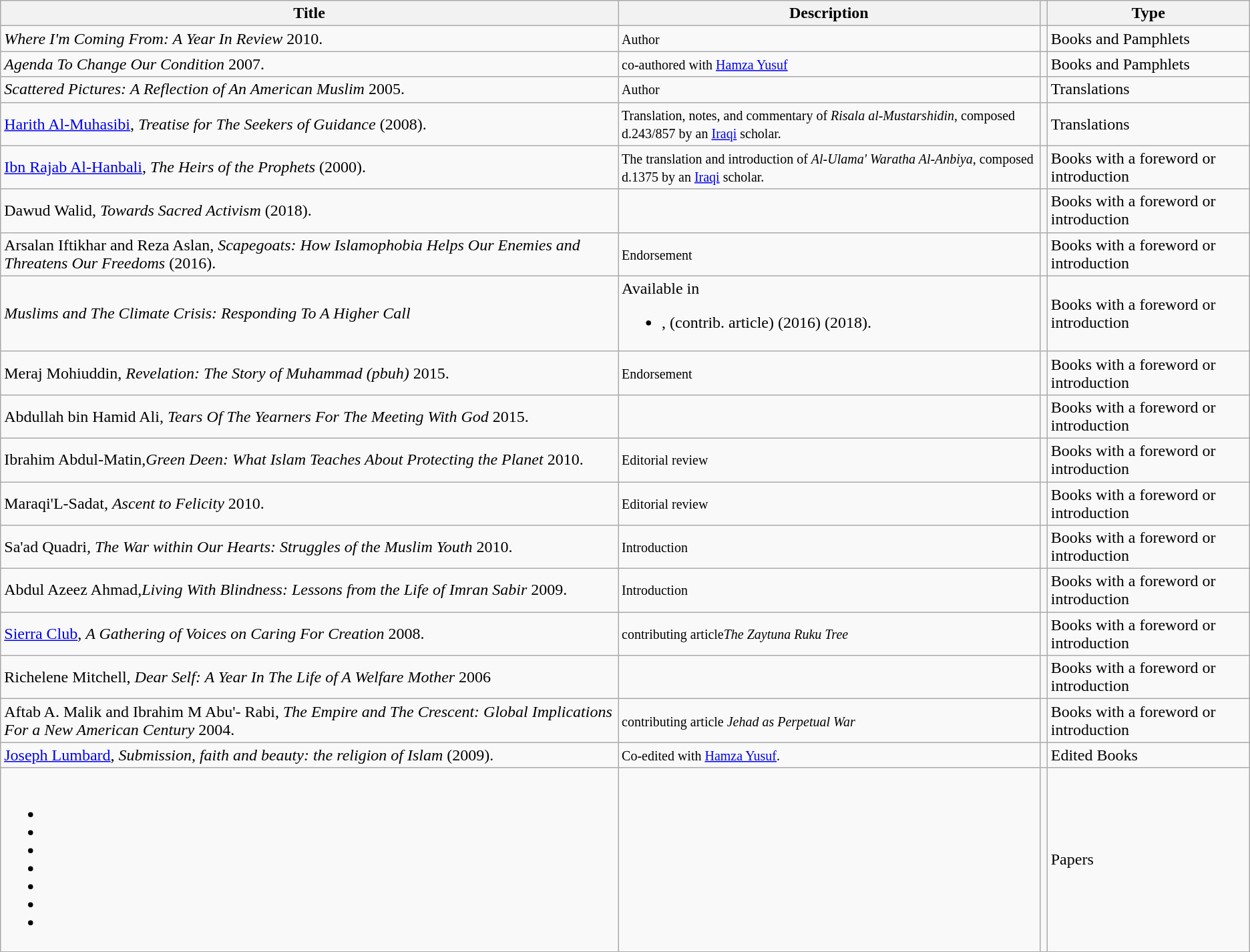<table class="wikitable">
<tr>
<th>Title</th>
<th>Description</th>
<th></th>
<th>Type</th>
</tr>
<tr>
<td><em>Where I'm Coming From: A Year In Review</em> 2010.</td>
<td><small>Author</small></td>
<td></td>
<td>Books and Pamphlets</td>
</tr>
<tr>
<td><em>Agenda To Change Our Condition</em> 2007.</td>
<td><small>co-authored with <a href='#'>Hamza Yusuf</a></small></td>
<td></td>
<td>Books and Pamphlets</td>
</tr>
<tr>
<td><em>Scattered Pictures: A Reflection of An American Muslim</em> 2005.</td>
<td><small>Author</small></td>
<td></td>
<td>Translations</td>
</tr>
<tr>
<td><a href='#'>Harith Al-Muhasibi</a>, <em>Treatise for The Seekers of Guidance</em> (2008).</td>
<td><small>Translation, notes, and commentary of <em>Risala al-Mustarshidin</em>, composed d.243/857 by an <a href='#'>Iraqi</a> scholar.</small></td>
<td></td>
<td>Translations</td>
</tr>
<tr>
<td><a href='#'>Ibn Rajab Al-Hanbali</a>, <em>The Heirs of the Prophets</em> (2000).</td>
<td><small>The translation and introduction of <em>Al-Ulama' Waratha Al-Anbiya</em>, composed d.1375 by an <a href='#'>Iraqi</a> scholar.</small></td>
<td></td>
<td>Books with a foreword or introduction</td>
</tr>
<tr>
<td>Dawud Walid, <em>Towards Sacred Activism</em> (2018).</td>
<td></td>
<td></td>
<td>Books with a foreword or introduction</td>
</tr>
<tr>
<td>Arsalan Iftikhar and Reza Aslan, <em>Scapegoats: How Islamophobia Helps Our Enemies and Threatens Our Freedoms</em> (2016).</td>
<td><small>Endorsement</small></td>
<td></td>
<td>Books with a foreword or introduction</td>
</tr>
<tr>
<td><em>Muslims and The Climate Crisis: Responding To A Higher Call</em></td>
<td>Available in<br><ul><li>, (contrib. article) (2016) (2018).</li></ul></td>
<td></td>
<td>Books with a foreword or introduction</td>
</tr>
<tr>
<td>Meraj Mohiuddin, <em>Revelation: The Story of Muhammad (pbuh)</em> 2015.</td>
<td><small>Endorsement</small></td>
<td></td>
<td>Books with a foreword or introduction</td>
</tr>
<tr>
<td>Abdullah bin Hamid Ali, <em>Tears Of The Yearners For The Meeting With God</em> 2015.</td>
<td></td>
<td></td>
<td>Books with a foreword or introduction</td>
</tr>
<tr>
<td>Ibrahim Abdul-Matin,<em>Green Deen: What Islam Teaches About Protecting the Planet</em> 2010.</td>
<td><small>Editorial review</small></td>
<td></td>
<td>Books with a foreword or introduction</td>
</tr>
<tr>
<td>Maraqi'L-Sadat, <em>Ascent to Felicity</em> 2010.</td>
<td><small>Editorial review</small></td>
<td></td>
<td>Books with a foreword or introduction</td>
</tr>
<tr>
<td>Sa'ad Quadri, <em>The War within Our Hearts: Struggles of the Muslim Youth</em> 2010.</td>
<td><small>Introduction</small></td>
<td></td>
<td>Books with a foreword or introduction</td>
</tr>
<tr>
<td>Abdul Azeez Ahmad,<em>Living With Blindness: Lessons from the Life of Imran Sabir</em> 2009.</td>
<td><small>Introduction</small></td>
<td></td>
<td>Books with a foreword or introduction</td>
</tr>
<tr>
<td><a href='#'>Sierra Club</a>, <em>A Gathering of Voices on Caring For Creation</em> 2008.</td>
<td><small>contributing article<em>The Zaytuna Ruku Tree</em></small></td>
<td></td>
<td>Books with a foreword or introduction</td>
</tr>
<tr>
<td>Richelene Mitchell, <em>Dear Self: A Year In The Life of A Welfare Mother</em> 2006</td>
<td></td>
<td></td>
<td>Books with a foreword or introduction</td>
</tr>
<tr>
<td>Aftab A. Malik and Ibrahim M Abu'- Rabi, <em>The Empire and The Crescent: Global Implications For a New American Century</em> 2004.</td>
<td><small>contributing article <em>Jehad as Perpetual War</em></small></td>
<td></td>
<td>Books with a foreword or introduction</td>
</tr>
<tr>
<td><a href='#'>Joseph Lumbard</a>, <em>Submission, faith and beauty: the religion of Islam</em> (2009).</td>
<td><small>Co-edited with <a href='#'>Hamza Yusuf</a>.</small></td>
<td></td>
<td>Edited Books</td>
</tr>
<tr>
<td><br><ul><li></li><li></li><li></li><li></li><li></li><li></li><li></li></ul></td>
<td></td>
<td></td>
<td>Papers</td>
</tr>
</table>
